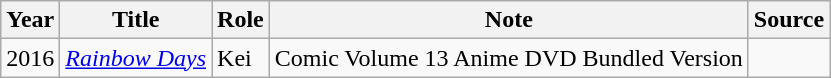<table class="wikitable sortable plainrowheaders">
<tr>
<th>Year</th>
<th>Title</th>
<th>Role</th>
<th>Note</th>
<th class="unsortable">Source</th>
</tr>
<tr>
<td>2016</td>
<td><em><a href='#'>Rainbow Days</a></em></td>
<td>Kei</td>
<td>Comic Volume 13 Anime DVD Bundled Version</td>
<td></td>
</tr>
</table>
